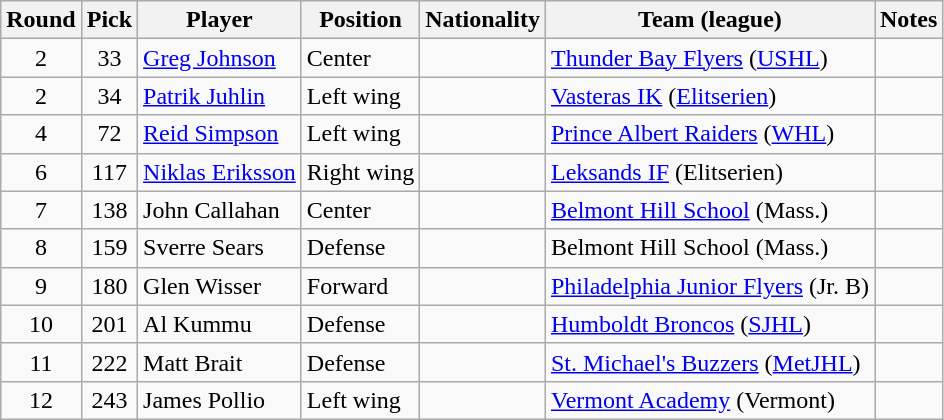<table class="wikitable">
<tr>
<th>Round</th>
<th>Pick</th>
<th>Player</th>
<th>Position</th>
<th>Nationality</th>
<th>Team (league)</th>
<th>Notes</th>
</tr>
<tr>
<td style="text-align:center">2</td>
<td style="text-align:center">33</td>
<td><a href='#'>Greg Johnson</a></td>
<td>Center</td>
<td></td>
<td><a href='#'>Thunder Bay Flyers</a> (<a href='#'>USHL</a>)</td>
<td></td>
</tr>
<tr>
<td style="text-align:center">2</td>
<td style="text-align:center">34</td>
<td><a href='#'>Patrik Juhlin</a></td>
<td>Left wing</td>
<td></td>
<td><a href='#'>Vasteras IK</a> (<a href='#'>Elitserien</a>)</td>
<td></td>
</tr>
<tr>
<td style="text-align:center">4</td>
<td style="text-align:center">72</td>
<td><a href='#'>Reid Simpson</a></td>
<td>Left wing</td>
<td></td>
<td><a href='#'>Prince Albert Raiders</a> (<a href='#'>WHL</a>)</td>
<td></td>
</tr>
<tr>
<td style="text-align:center">6</td>
<td style="text-align:center">117</td>
<td><a href='#'>Niklas Eriksson</a></td>
<td>Right wing</td>
<td></td>
<td><a href='#'>Leksands IF</a> (Elitserien)</td>
<td></td>
</tr>
<tr>
<td style="text-align:center">7</td>
<td style="text-align:center">138</td>
<td>John Callahan</td>
<td>Center</td>
<td></td>
<td><a href='#'>Belmont Hill School</a> (Mass.)</td>
<td></td>
</tr>
<tr>
<td style="text-align:center">8</td>
<td style="text-align:center">159</td>
<td>Sverre Sears</td>
<td>Defense</td>
<td></td>
<td>Belmont Hill School (Mass.)</td>
<td></td>
</tr>
<tr>
<td style="text-align:center">9</td>
<td style="text-align:center">180</td>
<td>Glen Wisser</td>
<td>Forward</td>
<td></td>
<td><a href='#'>Philadelphia Junior Flyers</a> (Jr. B)</td>
<td></td>
</tr>
<tr>
<td style="text-align:center">10</td>
<td style="text-align:center">201</td>
<td>Al Kummu</td>
<td>Defense</td>
<td></td>
<td><a href='#'>Humboldt Broncos</a> (<a href='#'>SJHL</a>)</td>
<td></td>
</tr>
<tr>
<td style="text-align:center">11</td>
<td style="text-align:center">222</td>
<td>Matt Brait</td>
<td>Defense</td>
<td></td>
<td><a href='#'>St. Michael's Buzzers</a> (<a href='#'>MetJHL</a>)</td>
<td></td>
</tr>
<tr>
<td style="text-align:center">12</td>
<td style="text-align:center">243</td>
<td>James Pollio</td>
<td>Left wing</td>
<td></td>
<td><a href='#'>Vermont Academy</a> (Vermont)</td>
<td></td>
</tr>
</table>
